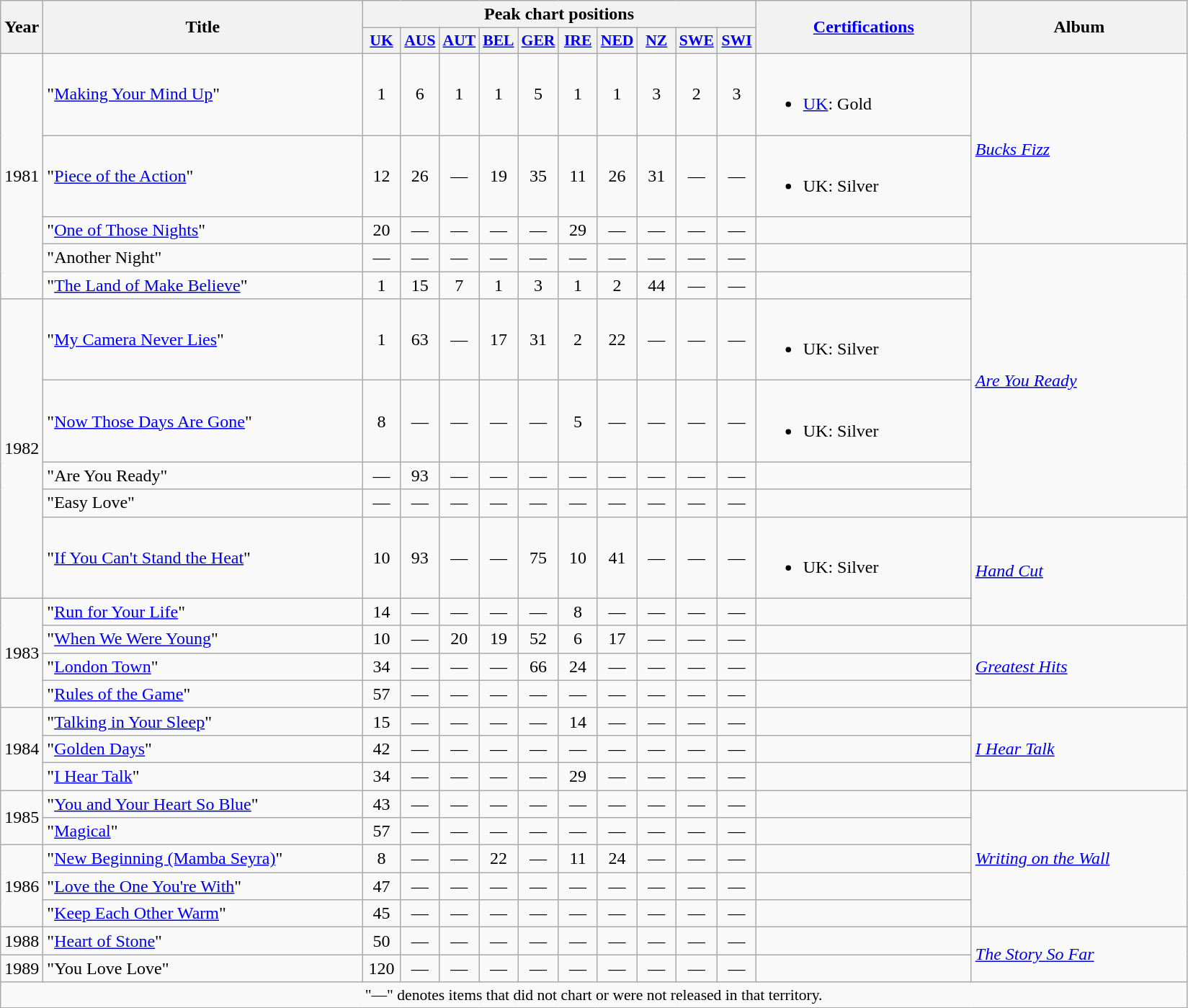<table class="wikitable">
<tr>
<th rowspan="2">Year</th>
<th rowspan="2" style="width:18em;">Title</th>
<th colspan="10">Peak chart positions</th>
<th rowspan="2" style="width:12em;"><a href='#'>Certifications</a></th>
<th rowspan="2" style="width:12em;">Album</th>
</tr>
<tr>
<th style="width:2em;font-size:90%;"><a href='#'>UK</a><br></th>
<th style="width:2em;font-size:90%;"><a href='#'>AUS</a><br></th>
<th style="width:2em;font-size:90%;"><a href='#'>AUT</a><br></th>
<th style="width:2em;font-size:90%;"><a href='#'>BEL</a><br></th>
<th style="width:2em;font-size:90%;"><a href='#'>GER</a><br></th>
<th style="width:2em;font-size:90%;"><a href='#'>IRE</a><br></th>
<th style="width:2em;font-size:90%;"><a href='#'>NED</a><br></th>
<th style="width:2em;font-size:90%;"><a href='#'>NZ</a><br></th>
<th style="width:2em;font-size:90%;"><a href='#'>SWE</a><br></th>
<th style="width:2em;font-size:90%;"><a href='#'>SWI</a><br></th>
</tr>
<tr>
<td rowspan="5">1981</td>
<td>"<a href='#'>Making Your Mind Up</a>"</td>
<td align="center">1</td>
<td align="center">6</td>
<td align="center">1</td>
<td align="center">1</td>
<td align="center">5</td>
<td align="center">1</td>
<td align="center">1</td>
<td align="center">3</td>
<td align="center">2</td>
<td align="center">3</td>
<td><br><ul><li><a href='#'>UK</a>: Gold </li></ul></td>
<td rowspan="3"><em><a href='#'>Bucks Fizz</a></em></td>
</tr>
<tr>
<td>"<a href='#'>Piece of the Action</a>"</td>
<td align="center">12</td>
<td align="center">26</td>
<td align="center">—</td>
<td align="center">19</td>
<td align="center">35</td>
<td align="center">11</td>
<td align="center">26</td>
<td align="center">31</td>
<td align="center">—</td>
<td align="center">—</td>
<td><br><ul><li>UK: Silver </li></ul></td>
</tr>
<tr>
<td>"<a href='#'>One of Those Nights</a>"</td>
<td align="center">20</td>
<td align="center">—</td>
<td align="center">—</td>
<td align="center">—</td>
<td align="center">—</td>
<td align="center">29</td>
<td align="center">—</td>
<td align="center">—</td>
<td align="center">—</td>
<td align="center">—</td>
<td></td>
</tr>
<tr>
<td>"Another Night"</td>
<td align="center">—</td>
<td align="center">—</td>
<td align="center">—</td>
<td align="center">—</td>
<td align="center">—</td>
<td align="center">—</td>
<td align="center">—</td>
<td align="center">—</td>
<td align="center">—</td>
<td align="center">—</td>
<td></td>
<td rowspan="6"><em><a href='#'>Are You Ready</a></em></td>
</tr>
<tr>
<td>"<a href='#'>The Land of Make Believe</a>"</td>
<td align="center">1</td>
<td align="center">15</td>
<td align="center">7</td>
<td align="center">1</td>
<td align="center">3</td>
<td align="center">1</td>
<td align="center">2</td>
<td align="center">44</td>
<td align="center">—</td>
<td align="center">—</td>
<td></td>
</tr>
<tr>
<td rowspan="5">1982</td>
<td>"<a href='#'>My Camera Never Lies</a>"</td>
<td align="center">1</td>
<td align="center">63</td>
<td align="center">—</td>
<td align="center">17</td>
<td align="center">31</td>
<td align="center">2</td>
<td align="center">22</td>
<td align="center">—</td>
<td align="center">—</td>
<td align="center">—</td>
<td><br><ul><li>UK: Silver </li></ul></td>
</tr>
<tr>
<td>"<a href='#'>Now Those Days Are Gone</a>"</td>
<td align="center">8</td>
<td align="center">—</td>
<td align="center">—</td>
<td align="center">—</td>
<td align="center">—</td>
<td align="center">5</td>
<td align="center">—</td>
<td align="center">—</td>
<td align="center">—</td>
<td align="center">—</td>
<td><br><ul><li>UK: Silver </li></ul></td>
</tr>
<tr>
<td>"Are You Ready"</td>
<td align="center">—</td>
<td align="center">93</td>
<td align="center">—</td>
<td align="center">—</td>
<td align="center">—</td>
<td align="center">—</td>
<td align="center">—</td>
<td align="center">—</td>
<td align="center">—</td>
<td align="center">—</td>
<td></td>
</tr>
<tr>
<td>"Easy Love"</td>
<td align="center">—</td>
<td align="center">—</td>
<td align="center">—</td>
<td align="center">—</td>
<td align="center">—</td>
<td align="center">—</td>
<td align="center">—</td>
<td align="center">—</td>
<td align="center">—</td>
<td align="center">—</td>
<td></td>
</tr>
<tr>
<td>"<a href='#'>If You Can't Stand the Heat</a>"</td>
<td align="center">10</td>
<td align="center">93</td>
<td align="center">—</td>
<td align="center">—</td>
<td align="center">75</td>
<td align="center">10</td>
<td align="center">41</td>
<td align="center">—</td>
<td align="center">—</td>
<td align="center">—</td>
<td><br><ul><li>UK: Silver </li></ul></td>
<td rowspan="2"><em><a href='#'>Hand Cut</a></em></td>
</tr>
<tr>
<td rowspan="4">1983</td>
<td>"<a href='#'>Run for Your Life</a>"</td>
<td align="center">14</td>
<td align="center">—</td>
<td align="center">—</td>
<td align="center">—</td>
<td align="center">—</td>
<td align="center">8</td>
<td align="center">—</td>
<td align="center">—</td>
<td align="center">—</td>
<td align="center">—</td>
<td></td>
</tr>
<tr>
<td>"<a href='#'>When We Were Young</a>"</td>
<td align="center">10</td>
<td align="center">—</td>
<td align="center">20</td>
<td align="center">19</td>
<td align="center">52</td>
<td align="center">6</td>
<td align="center">17</td>
<td align="center">—</td>
<td align="center">—</td>
<td align="center">—</td>
<td></td>
<td rowspan="3"><em><a href='#'>Greatest Hits</a></em></td>
</tr>
<tr>
<td>"<a href='#'>London Town</a>"</td>
<td align="center">34</td>
<td align="center">—</td>
<td align="center">—</td>
<td align="center">—</td>
<td align="center">66</td>
<td align="center">24</td>
<td align="center">—</td>
<td align="center">—</td>
<td align="center">—</td>
<td align="center">—</td>
<td></td>
</tr>
<tr>
<td>"<a href='#'>Rules of the Game</a>"</td>
<td align="center">57</td>
<td align="center">—</td>
<td align="center">—</td>
<td align="center">—</td>
<td align="center">—</td>
<td align="center">—</td>
<td align="center">—</td>
<td align="center">—</td>
<td align="center">—</td>
<td align="center">—</td>
<td></td>
</tr>
<tr>
<td rowspan="3">1984</td>
<td>"<a href='#'>Talking in Your Sleep</a>"</td>
<td align="center">15</td>
<td align="center">—</td>
<td align="center">—</td>
<td align="center">—</td>
<td align="center">—</td>
<td align="center">14</td>
<td align="center">—</td>
<td align="center">—</td>
<td align="center">—</td>
<td align="center">—</td>
<td></td>
<td rowspan="3"><em><a href='#'>I Hear Talk</a></em></td>
</tr>
<tr>
<td>"<a href='#'>Golden Days</a>"</td>
<td align="center">42</td>
<td align="center">—</td>
<td align="center">—</td>
<td align="center">—</td>
<td align="center">—</td>
<td align="center">—</td>
<td align="center">—</td>
<td align="center">—</td>
<td align="center">—</td>
<td align="center">—</td>
<td></td>
</tr>
<tr>
<td>"<a href='#'>I Hear Talk</a>"</td>
<td align="center">34</td>
<td align="center">—</td>
<td align="center">—</td>
<td align="center">—</td>
<td align="center">—</td>
<td align="center">29</td>
<td align="center">—</td>
<td align="center">—</td>
<td align="center">—</td>
<td align="center">—</td>
<td></td>
</tr>
<tr>
<td rowspan="2">1985</td>
<td>"<a href='#'>You and Your Heart So Blue</a>"</td>
<td align="center">43</td>
<td align="center">—</td>
<td align="center">—</td>
<td align="center">—</td>
<td align="center">—</td>
<td align="center">—</td>
<td align="center">—</td>
<td align="center">—</td>
<td align="center">—</td>
<td align="center">—</td>
<td></td>
<td rowspan="5"><em><a href='#'>Writing on the Wall</a></em></td>
</tr>
<tr>
<td>"<a href='#'>Magical</a>"</td>
<td align="center">57</td>
<td align="center">—</td>
<td align="center">—</td>
<td align="center">—</td>
<td align="center">—</td>
<td align="center">—</td>
<td align="center">—</td>
<td align="center">—</td>
<td align="center">—</td>
<td align="center">—</td>
<td></td>
</tr>
<tr>
<td rowspan="3">1986</td>
<td>"<a href='#'>New Beginning (Mamba Seyra)</a>"</td>
<td align="center">8</td>
<td align="center">—</td>
<td align="center">—</td>
<td align="center">22</td>
<td align="center">—</td>
<td align="center">11</td>
<td align="center">24</td>
<td align="center">—</td>
<td align="center">—</td>
<td align="center">—</td>
<td></td>
</tr>
<tr>
<td>"<a href='#'>Love the One You're With</a>"</td>
<td align="center">47</td>
<td align="center">—</td>
<td align="center">—</td>
<td align="center">—</td>
<td align="center">—</td>
<td align="center">—</td>
<td align="center">—</td>
<td align="center">—</td>
<td align="center">—</td>
<td align="center">—</td>
<td></td>
</tr>
<tr>
<td>"<a href='#'>Keep Each Other Warm</a>"</td>
<td align="center">45</td>
<td align="center">—</td>
<td align="center">—</td>
<td align="center">—</td>
<td align="center">—</td>
<td align="center">—</td>
<td align="center">—</td>
<td align="center">—</td>
<td align="center">—</td>
<td align="center">—</td>
<td></td>
</tr>
<tr>
<td rowspan="1">1988</td>
<td>"<a href='#'>Heart of Stone</a>"</td>
<td align="center">50</td>
<td align="center">—</td>
<td align="center">—</td>
<td align="center">—</td>
<td align="center">—</td>
<td align="center">—</td>
<td align="center">—</td>
<td align="center">—</td>
<td align="center">—</td>
<td align="center">—</td>
<td></td>
<td rowspan="2"><em><a href='#'>The Story So Far</a></em></td>
</tr>
<tr>
<td rowspan="1">1989</td>
<td>"You Love Love"</td>
<td align="center">120</td>
<td align="center">—</td>
<td align="center">—</td>
<td align="center">—</td>
<td align="center">—</td>
<td align="center">—</td>
<td align="center">—</td>
<td align="center">—</td>
<td align="center">—</td>
<td align="center">—</td>
<td></td>
</tr>
<tr>
<td align="center" colspan="15" style="font-size:90%">"—" denotes items that did not chart or were not released in that territory.</td>
</tr>
</table>
